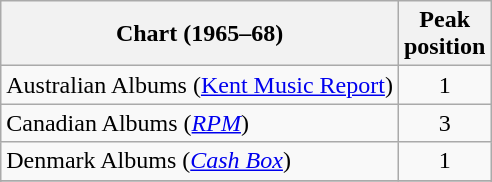<table class="wikitable sortable plainrowheaders">
<tr>
<th>Chart (1965–68)</th>
<th>Peak<br>position</th>
</tr>
<tr>
<td>Australian Albums (<a href='#'>Kent Music Report</a>)</td>
<td align="center">1</td>
</tr>
<tr>
<td>Canadian Albums (<a href='#'><em>RPM</em></a>)</td>
<td align="center">3</td>
</tr>
<tr>
<td>Denmark Albums (<a href='#'><em>Cash Box</em></a>)</td>
<td align="center">1</td>
</tr>
<tr>
</tr>
<tr>
</tr>
<tr>
</tr>
<tr>
</tr>
</table>
